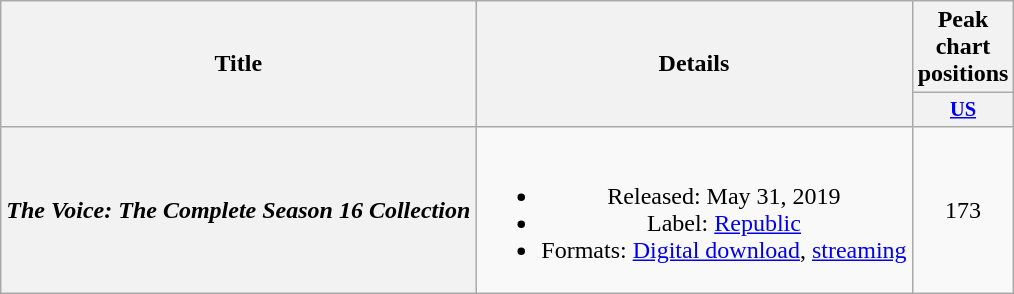<table class="wikitable plainrowheaders" style="text-align:center;">
<tr>
<th scope="col" rowspan="2">Title</th>
<th scope="col" rowspan="2">Details</th>
<th scope="col" colspan="1">Peak chart positions</th>
</tr>
<tr>
<th scope="col" style="width:3em;font-size:85%;"><a href='#'>US</a><br></th>
</tr>
<tr>
<th scope="row"><em>The Voice: The Complete Season 16 Collection</em></th>
<td><br><ul><li>Released: May 31, 2019</li><li>Label: <a href='#'>Republic</a></li><li>Formats: <a href='#'>Digital download</a>, <a href='#'>streaming</a></li></ul></td>
<td>173</td>
</tr>
</table>
